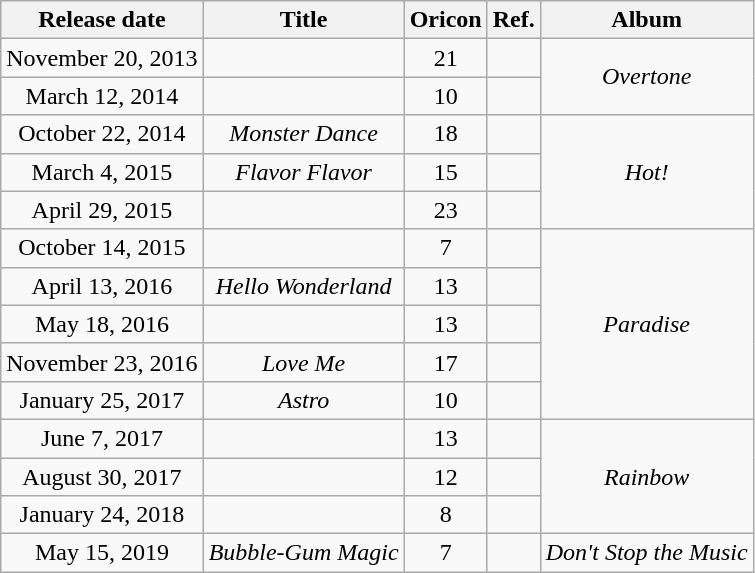<table class="wikitable plainrowheaders" style="text-align: center">
<tr>
<th>Release date</th>
<th>Title</th>
<th>Oricon</th>
<th>Ref.</th>
<th>Album</th>
</tr>
<tr>
<td>November 20, 2013</td>
<td><em></em></td>
<td>21</td>
<td></td>
<td rowspan="2"><em>Overtone</em></td>
</tr>
<tr>
<td>March 12, 2014</td>
<td><em></em></td>
<td>10</td>
<td></td>
</tr>
<tr>
<td>October 22, 2014</td>
<td><em>Monster Dance</em></td>
<td>18</td>
<td></td>
<td rowspan="3"><em>Hot!</em></td>
</tr>
<tr>
<td>March 4, 2015</td>
<td><em>Flavor Flavor</em></td>
<td>15</td>
<td></td>
</tr>
<tr>
<td>April 29, 2015</td>
<td><em></em></td>
<td>23</td>
<td></td>
</tr>
<tr>
<td>October 14, 2015</td>
<td><em></em></td>
<td>7</td>
<td></td>
<td rowspan="5"><em>Paradise</em></td>
</tr>
<tr>
<td>April 13, 2016</td>
<td><em>Hello Wonderland</em></td>
<td>13</td>
<td></td>
</tr>
<tr>
<td>May 18, 2016</td>
<td><em></em></td>
<td>13</td>
<td></td>
</tr>
<tr>
<td>November 23, 2016</td>
<td><em>Love Me</em></td>
<td>17</td>
<td></td>
</tr>
<tr>
<td>January 25, 2017</td>
<td><em>Astro</em></td>
<td>10</td>
<td></td>
</tr>
<tr>
<td>June 7, 2017</td>
<td><em></em></td>
<td>13</td>
<td></td>
<td rowspan="3"><em>Rainbow</em></td>
</tr>
<tr>
<td>August 30, 2017</td>
<td><em></em></td>
<td>12</td>
<td></td>
</tr>
<tr>
<td>January 24, 2018</td>
<td><em></em></td>
<td>8</td>
<td></td>
</tr>
<tr>
<td>May 15, 2019</td>
<td><em>Bubble-Gum Magic</em></td>
<td>7</td>
<td></td>
<td><em>Don't Stop the Music</em></td>
</tr>
</table>
